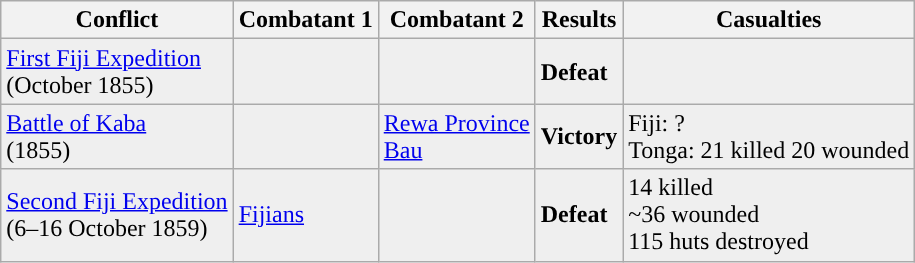<table class="wikitable">
<tr>
<th style="rowspan="><span>Conflict</span></th>
<th style="rowspan="><span>Combatant 1</span></th>
<th style="rowspan="><span>Combatant 2</span></th>
<th style="rowspan="><span>Results</span></th>
<th style="rowspan="><span>Casualties</span></th>
</tr>
<tr>
<td style="background:#efefef"><a href='#'>First Fiji Expedition</a><br>(October 1855)</td>
<td style="background:#efefef"></td>
<td style="background:#efefef"></td>
<td style="background:#efefef"><strong>Defeat</strong></td>
<td style="background:#efefef"></td>
</tr>
<tr>
<td style="background:#efefef"><a href='#'>Battle of Kaba</a><br>(1855)</td>
<td style="background:#efefef"><br></td>
<td style="background:#efefef"><a href='#'>Rewa Province</a><br><a href='#'>Bau</a></td>
<td style="background:#efefef"><strong>Victory</strong></td>
<td style="background:#efefef"><div>Fiji: ?<br>Tonga: 21 killed 20 wounded</div></td>
</tr>
<tr>
<td style="background:#efefef"><a href='#'>Second Fiji Expedition</a><br>(6–16 October 1859)</td>
<td style="background:#efefef"><a href='#'>Fijians</a></td>
<td style="background:#efefef"></td>
<td style="background:#efefef"><strong>Defeat</strong></td>
<td style="background:#efefef"><div>14 killed<br>~36 wounded<br>115 huts destroyed</div></td>
</tr>
</table>
